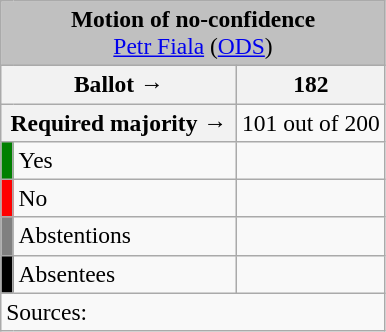<table class="wikitable" style="text-align:center; font-size:98%;">
<tr>
<td colspan="3" align="center" bgcolor="#C0C0C0"><strong>Motion of no-confidence</strong><br><a href='#'>Petr Fiala</a> (<a href='#'>ODS</a>)</td>
</tr>
<tr>
<th colspan="2" style="width:150px;">Ballot →</th>
<th>182</th>
</tr>
<tr>
<th colspan="2">Required majority →</th>
<td>101 out of 200</td>
</tr>
<tr>
<th style="width:1px; background:green;"></th>
<td style="text-align:left;">Yes</td>
<td></td>
</tr>
<tr>
<th style="background:red;"></th>
<td style="text-align:left;">No</td>
<td></td>
</tr>
<tr>
<th style="background:gray;"></th>
<td style="text-align:left;">Abstentions</td>
<td></td>
</tr>
<tr>
<th style="background:black;"></th>
<td style="text-align:left;">Absentees</td>
<td></td>
</tr>
<tr>
<td style="text-align:left;" colspan="3">Sources:</td>
</tr>
</table>
